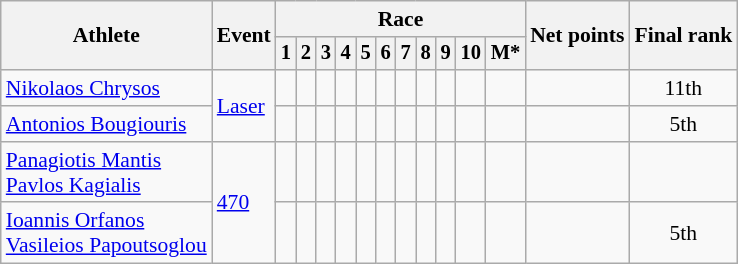<table class="wikitable" style="font-size:90%">
<tr>
<th rowspan="2">Athlete</th>
<th rowspan="2">Event</th>
<th colspan=11>Race</th>
<th rowspan=2>Net points</th>
<th rowspan=2>Final rank</th>
</tr>
<tr style="font-size:95%">
<th>1</th>
<th>2</th>
<th>3</th>
<th>4</th>
<th>5</th>
<th>6</th>
<th>7</th>
<th>8</th>
<th>9</th>
<th>10</th>
<th>M*</th>
</tr>
<tr align=center>
<td align=left><a href='#'>Nikolaos Chrysos</a></td>
<td align=left rowspan=2><a href='#'>Laser</a></td>
<td></td>
<td></td>
<td></td>
<td></td>
<td></td>
<td></td>
<td></td>
<td></td>
<td></td>
<td></td>
<td></td>
<td></td>
<td>11th</td>
</tr>
<tr align=center>
<td align=left><a href='#'>Antonios Bougiouris</a></td>
<td></td>
<td></td>
<td></td>
<td></td>
<td></td>
<td></td>
<td></td>
<td></td>
<td></td>
<td></td>
<td></td>
<td></td>
<td>5th</td>
</tr>
<tr align=center>
<td align=left><a href='#'>Panagiotis Mantis</a><br><a href='#'>Pavlos Kagialis</a></td>
<td align=left rowspan=2><a href='#'>470</a></td>
<td></td>
<td></td>
<td></td>
<td></td>
<td></td>
<td></td>
<td></td>
<td></td>
<td></td>
<td></td>
<td></td>
<td></td>
<td align=center></td>
</tr>
<tr align=center>
<td align=left><a href='#'>Ioannis Orfanos</a><br><a href='#'>Vasileios Papoutsoglou</a></td>
<td></td>
<td></td>
<td></td>
<td></td>
<td></td>
<td></td>
<td></td>
<td></td>
<td></td>
<td></td>
<td></td>
<td></td>
<td>5th</td>
</tr>
</table>
